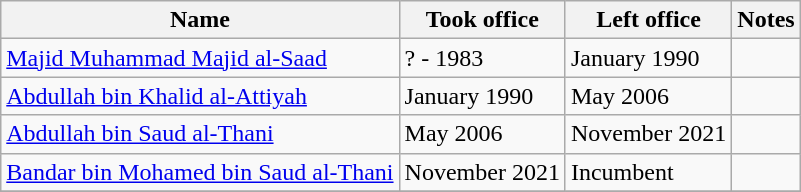<table class="wikitable">
<tr>
<th>Name</th>
<th>Took office</th>
<th>Left office</th>
<th>Notes</th>
</tr>
<tr>
<td><a href='#'>Majid Muhammad Majid al-Saad</a></td>
<td>? - 1983</td>
<td>January 1990</td>
<td></td>
</tr>
<tr>
<td><a href='#'>Abdullah bin Khalid al-Attiyah</a></td>
<td>January 1990</td>
<td>May 2006</td>
<td></td>
</tr>
<tr>
<td><a href='#'>Abdullah bin Saud al-Thani</a></td>
<td>May 2006</td>
<td>November 2021</td>
<td></td>
</tr>
<tr>
<td><a href='#'>Bandar bin Mohamed bin Saud al-Thani</a></td>
<td>November 2021</td>
<td>Incumbent</td>
<td></td>
</tr>
<tr>
</tr>
</table>
